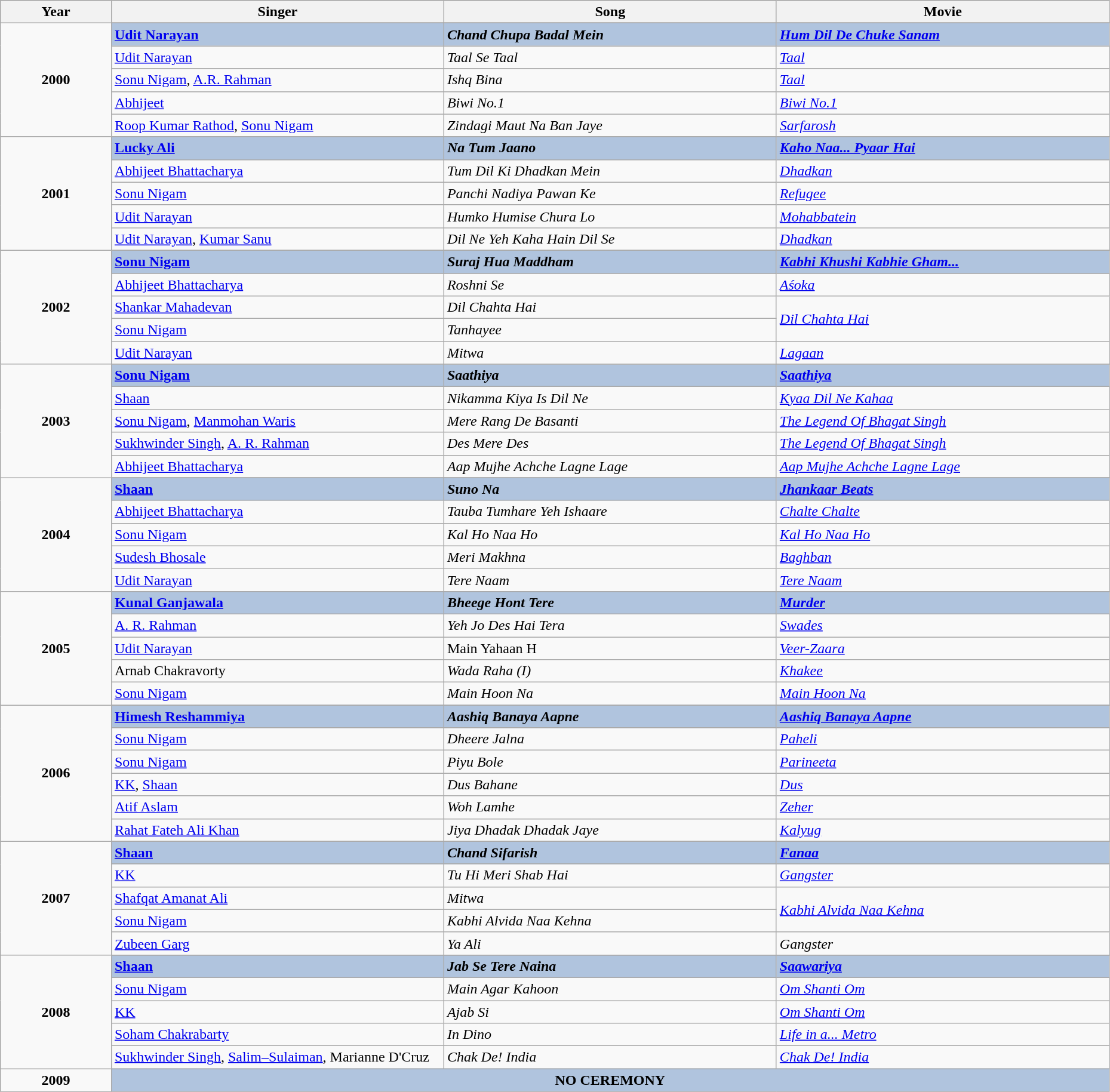<table class="wikitable" style="width:98%;">
<tr style="background:#bebebe;">
<th style="width:10%;">Year</th>
<th style="width:30%;">Singer</th>
<th style="width:30%;">Song</th>
<th style="width:30%;">Movie</th>
</tr>
<tr>
<td rowspan="6" style="text-align:center"><strong>2000</strong></td>
</tr>
<tr style="background:#B0C4DE;">
<td><strong><a href='#'>Udit Narayan</a></strong></td>
<td><strong><em>Chand Chupa Badal Mein</em></strong></td>
<td><strong><em><a href='#'>Hum Dil De Chuke Sanam</a></em></strong></td>
</tr>
<tr>
<td><a href='#'>Udit Narayan</a></td>
<td><em>Taal Se Taal</em></td>
<td><a href='#'><em>Taal</em></a></td>
</tr>
<tr>
<td><a href='#'>Sonu Nigam</a>, <a href='#'>A.R. Rahman</a></td>
<td><em>Ishq Bina</em></td>
<td><a href='#'><em>Taal</em></a></td>
</tr>
<tr>
<td><a href='#'>Abhijeet</a></td>
<td><em>Biwi No.1</em></td>
<td><em><a href='#'>Biwi No.1</a></em></td>
</tr>
<tr>
<td><a href='#'>Roop Kumar Rathod</a>, <a href='#'>Sonu Nigam</a></td>
<td><em>Zindagi Maut Na Ban Jaye</em></td>
<td><em><a href='#'>Sarfarosh</a></em></td>
</tr>
<tr>
<td rowspan="6" style="text-align:center"><strong>2001</strong></td>
</tr>
<tr style="background:#B0C4DE;">
<td><strong><a href='#'>Lucky Ali</a></strong></td>
<td><strong><em>Na Tum Jaano</em></strong></td>
<td><strong><em><a href='#'>Kaho Naa... Pyaar Hai</a></em></strong></td>
</tr>
<tr>
<td><a href='#'>Abhijeet Bhattacharya</a></td>
<td><em>Tum Dil Ki Dhadkan Mein</em></td>
<td><em><a href='#'>Dhadkan</a></em></td>
</tr>
<tr>
<td><a href='#'>Sonu Nigam</a></td>
<td><em>Panchi Nadiya Pawan Ke</em></td>
<td><em><a href='#'>Refugee</a></em></td>
</tr>
<tr>
<td><a href='#'>Udit Narayan</a></td>
<td><em>Humko Humise Chura Lo</em></td>
<td><em><a href='#'>Mohabbatein</a></em></td>
</tr>
<tr>
<td><a href='#'>Udit Narayan</a>, <a href='#'>Kumar Sanu</a></td>
<td><em>Dil Ne Yeh Kaha Hain Dil Se</em></td>
<td><a href='#'><em>Dhadkan</em></a></td>
</tr>
<tr>
<td rowspan=6 style="text-align:center"><strong>2002</strong></td>
</tr>
<tr style="background:#B0C4DE;">
<td><strong><a href='#'>Sonu Nigam</a></strong></td>
<td><strong><em>Suraj Hua Maddham</em></strong></td>
<td><strong><em><a href='#'>Kabhi Khushi Kabhie Gham...</a></em></strong></td>
</tr>
<tr>
<td><a href='#'>Abhijeet Bhattacharya</a></td>
<td><em>Roshni Se</em></td>
<td><a href='#'><em>Aśoka</em></a></td>
</tr>
<tr>
<td><a href='#'>Shankar Mahadevan</a></td>
<td><em>Dil Chahta Hai</em></td>
<td rowspan="2"><em><a href='#'>Dil Chahta Hai</a></em></td>
</tr>
<tr>
<td><a href='#'>Sonu Nigam</a></td>
<td><em>Tanhayee</em></td>
</tr>
<tr>
<td><a href='#'>Udit Narayan</a></td>
<td><em>Mitwa</em></td>
<td><em><a href='#'>Lagaan</a></em></td>
</tr>
<tr>
<td rowspan="6" style="text-align:center"><strong>2003</strong></td>
</tr>
<tr style="background:#B0C4DE;">
<td><strong><a href='#'>Sonu Nigam</a></strong></td>
<td><strong><em>Saathiya</em></strong></td>
<td><strong><a href='#'><em>Saathiya</em></a></strong></td>
</tr>
<tr>
<td><a href='#'>Shaan</a></td>
<td><em>Nikamma Kiya Is Dil Ne</em></td>
<td><em><a href='#'>Kyaa Dil Ne Kahaa</a></em></td>
</tr>
<tr>
<td><a href='#'>Sonu Nigam</a>, <a href='#'>Manmohan Waris</a></td>
<td><em>Mere Rang De Basanti</em></td>
<td><em><a href='#'>The Legend Of Bhagat Singh</a></em></td>
</tr>
<tr>
<td><a href='#'>Sukhwinder Singh</a>, <a href='#'>A. R. Rahman</a></td>
<td><em>Des Mere Des</em></td>
<td><em><a href='#'>The Legend Of Bhagat Singh</a></em></td>
</tr>
<tr>
<td><a href='#'>Abhijeet Bhattacharya</a></td>
<td><em>Aap Mujhe Achche Lagne Lage</em></td>
<td><em><a href='#'>Aap Mujhe Achche Lagne Lage</a></em></td>
</tr>
<tr>
<td rowspan=6 style="text-align:center"><strong>2004</strong></td>
</tr>
<tr style="background:#B0C4DE;">
<td><strong><a href='#'>Shaan</a></strong></td>
<td><strong><em>Suno Na</em></strong></td>
<td><strong><em><a href='#'>Jhankaar Beats</a></em></strong></td>
</tr>
<tr>
<td><a href='#'>Abhijeet Bhattacharya</a></td>
<td><em>Tauba Tumhare Yeh Ishaare</em></td>
<td><a href='#'><em>Chalte Chalte</em></a></td>
</tr>
<tr>
<td><a href='#'>Sonu Nigam</a></td>
<td><em>Kal Ho Naa Ho</em></td>
<td><em><a href='#'>Kal Ho Naa Ho</a></em></td>
</tr>
<tr>
<td><a href='#'>Sudesh Bhosale</a></td>
<td><em>Meri Makhna</em></td>
<td><a href='#'><em>Baghban</em></a></td>
</tr>
<tr>
<td><a href='#'>Udit Narayan</a></td>
<td><em>Tere Naam</em></td>
<td><em><a href='#'>Tere Naam</a></em></td>
</tr>
<tr>
<td rowspan=6 style="text-align:center"><strong>2005</strong></td>
</tr>
<tr style="background:#B0C4DE;">
<td><strong><a href='#'>Kunal Ganjawala</a></strong></td>
<td><strong><em>Bheege Hont Tere</em></strong></td>
<td><strong><a href='#'><em>Murder</em></a></strong></td>
</tr>
<tr>
<td><a href='#'>A. R. Rahman</a></td>
<td><em>Yeh Jo Des Hai Tera</em></td>
<td><em><a href='#'>Swades</a></em></td>
</tr>
<tr>
<td><a href='#'>Udit Narayan</a></td>
<td>Main Yahaan H</td>
<td><em><a href='#'>Veer-Zaara</a></em></td>
</tr>
<tr>
<td>Arnab Chakravorty</td>
<td><em>Wada Raha (I)</em></td>
<td><em><a href='#'>Khakee</a></em></td>
</tr>
<tr>
<td><a href='#'>Sonu Nigam</a></td>
<td><em>Main Hoon Na</em></td>
<td><em><a href='#'>Main Hoon Na</a></em></td>
</tr>
<tr>
<td rowspan="7" style="text-align:center"><strong>2006</strong></td>
</tr>
<tr style="background:#B0C4DE;">
<td><strong><a href='#'>Himesh Reshammiya</a></strong></td>
<td><strong><em>Aashiq Banaya Aapne</em></strong></td>
<td><strong><em><a href='#'>Aashiq Banaya Aapne</a></em></strong></td>
</tr>
<tr>
<td><a href='#'>Sonu Nigam</a></td>
<td><em>Dheere Jalna</em></td>
<td><em><a href='#'>Paheli</a></em></td>
</tr>
<tr>
<td><a href='#'>Sonu Nigam</a></td>
<td><em>Piyu Bole</em></td>
<td><a href='#'><em>Parineeta</em></a></td>
</tr>
<tr>
<td><a href='#'>KK</a>, <a href='#'>Shaan</a></td>
<td><em>Dus Bahane</em></td>
<td><em><a href='#'>Dus</a></em></td>
</tr>
<tr>
<td><a href='#'>Atif Aslam</a></td>
<td><em>Woh Lamhe</em></td>
<td><em><a href='#'>Zeher</a></em></td>
</tr>
<tr>
<td><a href='#'>Rahat Fateh Ali Khan</a></td>
<td><em>Jiya Dhadak Dhadak Jaye</em></td>
<td><a href='#'><em>Kalyug</em></a></td>
</tr>
<tr>
<td rowspan=6 style="text-align:center"><strong>2007</strong></td>
</tr>
<tr style="background:#B0C4DE;">
<td><strong><a href='#'>Shaan</a></strong></td>
<td><strong><em>Chand Sifarish</em></strong></td>
<td><strong><a href='#'><em>Fanaa</em></a></strong></td>
</tr>
<tr>
<td><a href='#'>KK</a></td>
<td><em>Tu Hi Meri Shab Hai</em></td>
<td><em><a href='#'>Gangster</a></em></td>
</tr>
<tr>
<td><a href='#'>Shafqat Amanat Ali</a></td>
<td><em>Mitwa</em></td>
<td rowspan="2"><em><a href='#'>Kabhi Alvida Naa Kehna</a></em></td>
</tr>
<tr>
<td><a href='#'>Sonu Nigam</a></td>
<td><em>Kabhi Alvida Naa Kehna</em></td>
</tr>
<tr>
<td><a href='#'>Zubeen Garg</a></td>
<td><em>Ya Ali</em></td>
<td><em>Gangster</em></td>
</tr>
<tr>
<td rowspan="6" style="text-align:center"><strong>2008</strong></td>
</tr>
<tr style="background:#B0C4DE;">
<td><strong><a href='#'>Shaan</a></strong></td>
<td><strong><em>Jab Se Tere Naina</em></strong></td>
<td><strong><em><a href='#'>Saawariya</a></em></strong></td>
</tr>
<tr>
<td><a href='#'>Sonu Nigam</a></td>
<td><em>Main Agar Kahoon</em></td>
<td><em><a href='#'>Om Shanti Om</a></em></td>
</tr>
<tr>
<td><a href='#'>KK</a></td>
<td><em>Ajab Si</em></td>
<td><em><a href='#'>Om Shanti Om</a></em></td>
</tr>
<tr>
<td><a href='#'>Soham Chakrabarty</a></td>
<td><em>In Dino</em></td>
<td><em><a href='#'>Life in a... Metro</a></em></td>
</tr>
<tr>
<td><a href='#'>Sukhwinder Singh</a>, <a href='#'>Salim–Sulaiman</a>, Marianne D'Cruz</td>
<td><em>Chak De! India</em></td>
<td><em><a href='#'>Chak De! India</a></em></td>
</tr>
<tr>
<td rowspan=1 style="text-align:center"><strong>2009</strong></td>
<td colspan=3 style="background:#B0C4DE; text-align:center"><strong>NO CEREMONY</strong></td>
</tr>
</table>
